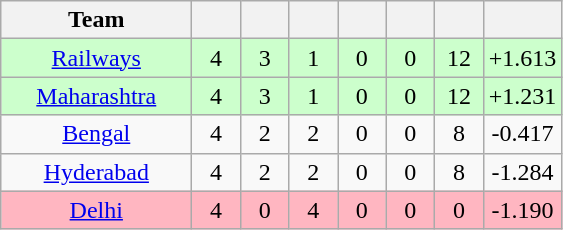<table class="wikitable" style="text-align:center">
<tr>
<th style="width:120px">Team</th>
<th style="width:25px"></th>
<th style="width:25px"></th>
<th style="width:25px"></th>
<th style="width:25px"></th>
<th style="width:25px"></th>
<th style="width:25px"></th>
<th style="width:40px;"></th>
</tr>
<tr style="background-color:#cfc">
<td><a href='#'>Railways</a></td>
<td>4</td>
<td>3</td>
<td>1</td>
<td>0</td>
<td>0</td>
<td>12</td>
<td>+1.613</td>
</tr>
<tr style="background-color:#cfc">
<td><a href='#'>Maharashtra</a></td>
<td>4</td>
<td>3</td>
<td>1</td>
<td>0</td>
<td>0</td>
<td>12</td>
<td>+1.231</td>
</tr>
<tr>
<td><a href='#'>Bengal</a></td>
<td>4</td>
<td>2</td>
<td>2</td>
<td>0</td>
<td>0</td>
<td>8</td>
<td>-0.417</td>
</tr>
<tr>
<td><a href='#'>Hyderabad</a></td>
<td>4</td>
<td>2</td>
<td>2</td>
<td>0</td>
<td>0</td>
<td>8</td>
<td>-1.284</td>
</tr>
<tr style="background-color:lightpink">
<td><a href='#'>Delhi</a></td>
<td>4</td>
<td>0</td>
<td>4</td>
<td>0</td>
<td>0</td>
<td>0</td>
<td>-1.190</td>
</tr>
</table>
